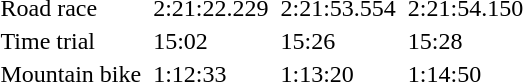<table>
<tr>
<td>Road race</td>
<td></td>
<td>2:21:22.229</td>
<td></td>
<td>2:21:53.554</td>
<td></td>
<td>2:21:54.150</td>
</tr>
<tr>
<td>Time trial</td>
<td></td>
<td>15:02</td>
<td></td>
<td>15:26</td>
<td></td>
<td>15:28</td>
</tr>
<tr>
<td>Mountain bike</td>
<td></td>
<td>1:12:33</td>
<td></td>
<td>1:13:20</td>
<td></td>
<td>1:14:50</td>
</tr>
</table>
